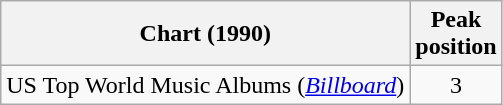<table class="wikitable">
<tr>
<th>Chart (1990)</th>
<th>Peak<br>position</th>
</tr>
<tr>
<td>US Top World Music Albums (<em><a href='#'>Billboard</a></em>)</td>
<td style="text-align:center;">3</td>
</tr>
</table>
